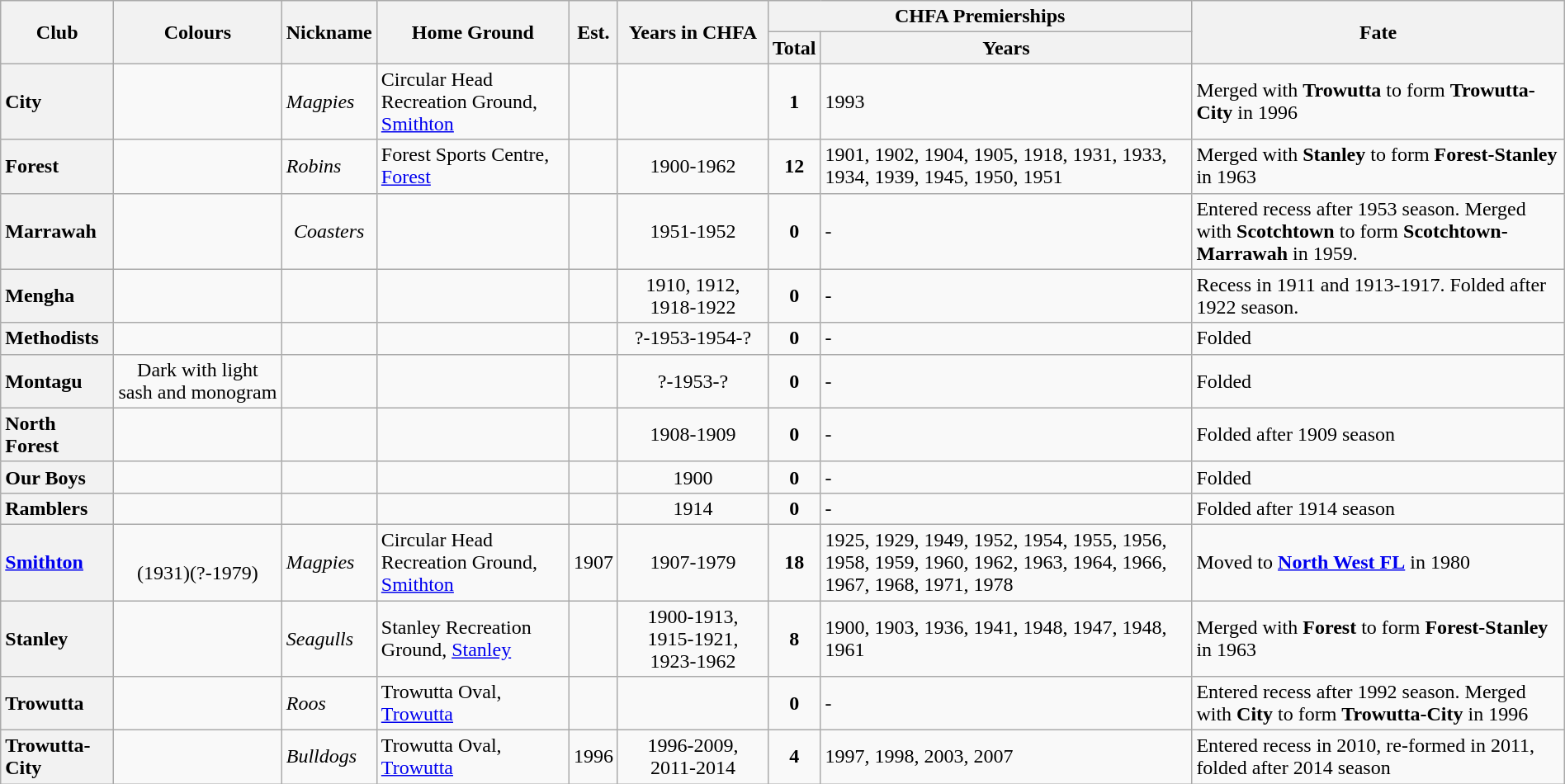<table class="wikitable sortable" style="text-align:center; width:100%">
<tr>
<th rowspan="2">Club</th>
<th rowspan="2">Colours</th>
<th rowspan="2">Nickname</th>
<th rowspan="2">Home Ground</th>
<th rowspan="2">Est.</th>
<th rowspan="2">Years in CHFA</th>
<th colspan="2">CHFA Premierships</th>
<th rowspan="2">Fate</th>
</tr>
<tr>
<th>Total</th>
<th>Years</th>
</tr>
<tr>
<th style="text-align:left">City</th>
<td></td>
<td align="left"><em>Magpies</em></td>
<td align="left">Circular Head Recreation Ground, <a href='#'>Smithton</a></td>
<td></td>
<td></td>
<td><strong>1</strong></td>
<td align="left">1993</td>
<td align="left">Merged with <strong>Trowutta</strong> to form <strong>Trowutta-City</strong> in 1996</td>
</tr>
<tr>
<th style="text-align:left">Forest</th>
<td></td>
<td align="left"><em>Robins</em></td>
<td align="left">Forest Sports Centre, <a href='#'>Forest</a></td>
<td></td>
<td>1900-1962</td>
<td><strong>12</strong></td>
<td align="left">1901, 1902, 1904, 1905, 1918, 1931, 1933, 1934, 1939, 1945, 1950, 1951</td>
<td align="left">Merged with <strong>Stanley</strong> to form <strong>Forest-Stanley</strong> in 1963</td>
</tr>
<tr>
<th style="text-align:left">Marrawah</th>
<td></td>
<td><em>Coasters</em></td>
<td></td>
<td></td>
<td>1951-1952</td>
<td><strong>0</strong></td>
<td align="left">-</td>
<td align="left">Entered recess after 1953 season. Merged with <strong>Scotchtown</strong> to form <strong>Scotchtown-Marrawah</strong> in 1959.</td>
</tr>
<tr>
<th style="text-align:left">Mengha</th>
<td></td>
<td></td>
<td></td>
<td></td>
<td>1910, 1912, 1918-1922</td>
<td><strong>0</strong></td>
<td align="left">-</td>
<td align="left">Recess in 1911 and 1913-1917. Folded after 1922 season.</td>
</tr>
<tr>
<th style="text-align:left">Methodists</th>
<td></td>
<td></td>
<td></td>
<td></td>
<td>?-1953-1954-?</td>
<td><strong>0</strong></td>
<td align="left">-</td>
<td align="left">Folded</td>
</tr>
<tr>
<th style="text-align:left">Montagu</th>
<td>Dark with light sash and monogram</td>
<td></td>
<td></td>
<td></td>
<td>?-1953-?</td>
<td><strong>0</strong></td>
<td align="left">-</td>
<td align="left">Folded</td>
</tr>
<tr>
<th style="text-align:left">North Forest</th>
<td></td>
<td></td>
<td></td>
<td></td>
<td>1908-1909</td>
<td><strong>0</strong></td>
<td align="left">-</td>
<td align="left">Folded after 1909 season</td>
</tr>
<tr>
<th style="text-align:left">Our Boys</th>
<td></td>
<td></td>
<td></td>
<td></td>
<td>1900</td>
<td><strong>0</strong></td>
<td align="left">-</td>
<td align="left">Folded</td>
</tr>
<tr>
<th style="text-align:left">Ramblers</th>
<td></td>
<td></td>
<td></td>
<td></td>
<td>1914</td>
<td><strong>0</strong></td>
<td align="left">-</td>
<td align="left">Folded after 1914 season</td>
</tr>
<tr>
<th style="text-align:left"><a href='#'>Smithton</a></th>
<td><br>(1931)(?-1979)</td>
<td align="left"><em>Magpies</em></td>
<td align="left">Circular Head Recreation Ground, <a href='#'>Smithton</a></td>
<td>1907</td>
<td>1907-1979</td>
<td><strong>18</strong></td>
<td align="left">1925, 1929, 1949, 1952, 1954, 1955, 1956, 1958, 1959, 1960, 1962, 1963, 1964, 1966, 1967, 1968, 1971, 1978</td>
<td align="left">Moved to <strong><a href='#'>North West FL</a></strong> in 1980</td>
</tr>
<tr>
<th style="text-align:left">Stanley</th>
<td></td>
<td align="left"><em>Seagulls</em></td>
<td align="left">Stanley Recreation Ground, <a href='#'>Stanley</a></td>
<td></td>
<td>1900-1913, 1915-1921, 1923-1962</td>
<td><strong>8</strong></td>
<td align="left">1900, 1903, 1936, 1941, 1948, 1947, 1948, 1961</td>
<td align="left">Merged with <strong>Forest</strong> to form <strong>Forest-Stanley</strong> in 1963</td>
</tr>
<tr>
<th style="text-align:left">Trowutta</th>
<td></td>
<td align="left"><em>Roos</em></td>
<td align="left">Trowutta Oval, <a href='#'>Trowutta</a></td>
<td></td>
<td></td>
<td><strong>0</strong></td>
<td align="left">-</td>
<td align="left">Entered recess after 1992 season. Merged with <strong>City</strong> to form <strong>Trowutta-City</strong> in 1996</td>
</tr>
<tr>
<th style="text-align:left">Trowutta-City</th>
<td></td>
<td align="left"><em>Bulldogs</em></td>
<td align="left">Trowutta Oval, <a href='#'>Trowutta</a></td>
<td>1996</td>
<td>1996-2009, 2011-2014</td>
<td><strong>4</strong></td>
<td align="left">1997, 1998, 2003, 2007</td>
<td align="left">Entered recess in 2010, re-formed in 2011, folded after 2014 season</td>
</tr>
</table>
